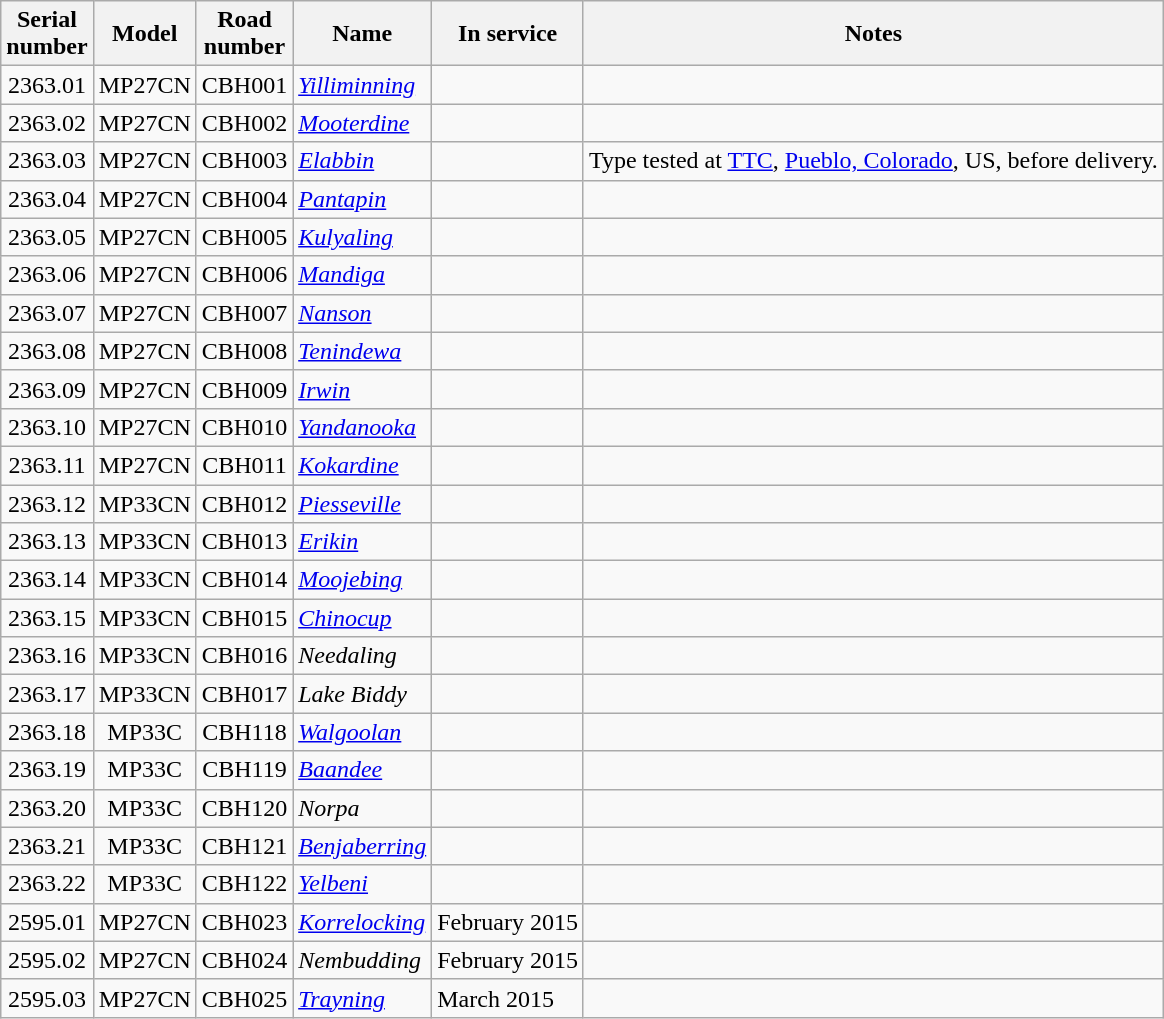<table cellpadding="2">
<tr>
<td><br><table class="wikitable sortable">
<tr>
<th>Serial<br>number</th>
<th>Model</th>
<th>Road<br>number</th>
<th>Name</th>
<th>In service</th>
<th>Notes</th>
</tr>
<tr>
<td align=center>2363.01</td>
<td align=center>MP27CN</td>
<td align=center>CBH001</td>
<td><em><a href='#'>Yilliminning</a></em></td>
<td></td>
<td></td>
</tr>
<tr>
<td align=center>2363.02</td>
<td align=center>MP27CN</td>
<td align=center>CBH002</td>
<td><em><a href='#'>Mooterdine</a></em></td>
<td></td>
<td></td>
</tr>
<tr>
<td align=center>2363.03</td>
<td align=center>MP27CN</td>
<td align=center>CBH003</td>
<td><em><a href='#'>Elabbin</a></em></td>
<td></td>
<td>Type tested at <a href='#'>TTC</a>, <a href='#'>Pueblo, Colorado</a>, US, before delivery.</td>
</tr>
<tr>
<td align=center>2363.04</td>
<td align=center>MP27CN</td>
<td align=center>CBH004</td>
<td><em><a href='#'>Pantapin</a></em></td>
<td></td>
<td></td>
</tr>
<tr>
<td align=center>2363.05</td>
<td align=center>MP27CN</td>
<td align=center>CBH005</td>
<td><em><a href='#'>Kulyaling</a></em></td>
<td></td>
<td></td>
</tr>
<tr>
<td align=center>2363.06</td>
<td align=center>MP27CN</td>
<td align=center>CBH006</td>
<td><em><a href='#'>Mandiga</a></em></td>
<td></td>
<td></td>
</tr>
<tr>
<td align=center>2363.07</td>
<td align=center>MP27CN</td>
<td align=center>CBH007</td>
<td><em><a href='#'>Nanson</a></em></td>
<td></td>
<td></td>
</tr>
<tr>
<td align=center>2363.08</td>
<td align=center>MP27CN</td>
<td align=center>CBH008</td>
<td><em><a href='#'>Tenindewa</a></em></td>
<td></td>
<td></td>
</tr>
<tr>
<td align=center>2363.09</td>
<td align=center>MP27CN</td>
<td align=center>CBH009</td>
<td><em><a href='#'>Irwin</a></em></td>
<td></td>
<td></td>
</tr>
<tr>
<td align=center>2363.10</td>
<td align=center>MP27CN</td>
<td align=center>CBH010</td>
<td><em><a href='#'>Yandanooka</a></em></td>
<td></td>
<td></td>
</tr>
<tr>
<td align=center>2363.11</td>
<td align=center>MP27CN</td>
<td align=center>CBH011</td>
<td><em><a href='#'>Kokardine</a></em></td>
<td></td>
<td></td>
</tr>
<tr>
<td align=center>2363.12</td>
<td align=center>MP33CN</td>
<td align=center>CBH012</td>
<td><em><a href='#'>Piesseville</a></em></td>
<td></td>
<td></td>
</tr>
<tr>
<td align=center>2363.13</td>
<td align=center>MP33CN</td>
<td align=center>CBH013</td>
<td><em><a href='#'>Erikin</a></em></td>
<td></td>
<td></td>
</tr>
<tr>
<td align=center>2363.14</td>
<td align=center>MP33CN</td>
<td align=center>CBH014</td>
<td><em><a href='#'>Moojebing</a></em></td>
<td></td>
<td></td>
</tr>
<tr>
<td align=center>2363.15</td>
<td align=center>MP33CN</td>
<td align=center>CBH015</td>
<td><em><a href='#'>Chinocup</a></em></td>
<td></td>
<td></td>
</tr>
<tr>
<td align=center>2363.16</td>
<td align=center>MP33CN</td>
<td align=center>CBH016</td>
<td><em>Needaling</em></td>
<td></td>
<td></td>
</tr>
<tr>
<td align=center>2363.17</td>
<td align=center>MP33CN</td>
<td align=center>CBH017</td>
<td><em>Lake Biddy</em></td>
<td></td>
<td></td>
</tr>
<tr>
<td align=center>2363.18</td>
<td align=center>MP33C</td>
<td align=center>CBH118</td>
<td><em><a href='#'>Walgoolan</a></em></td>
<td></td>
<td></td>
</tr>
<tr>
<td align=center>2363.19</td>
<td align=center>MP33C</td>
<td align=center>CBH119</td>
<td><em><a href='#'>Baandee</a></em></td>
<td></td>
<td></td>
</tr>
<tr>
<td align=center>2363.20</td>
<td align=center>MP33C</td>
<td align=center>CBH120</td>
<td><em>Norpa</em></td>
<td></td>
<td></td>
</tr>
<tr>
<td align=center>2363.21</td>
<td align=center>MP33C</td>
<td align=center>CBH121</td>
<td><em><a href='#'>Benjaberring</a></em></td>
<td></td>
<td></td>
</tr>
<tr>
<td align=center>2363.22</td>
<td align=center>MP33C</td>
<td align=center>CBH122</td>
<td><em><a href='#'>Yelbeni</a></em></td>
<td></td>
<td></td>
</tr>
<tr>
<td align=center>2595.01</td>
<td align=center>MP27CN</td>
<td align=center>CBH023</td>
<td><em><a href='#'>Korrelocking</a></em></td>
<td>February 2015</td>
<td></td>
</tr>
<tr>
<td align=center>2595.02</td>
<td align=center>MP27CN</td>
<td align=center>CBH024</td>
<td><em>Nembudding</em></td>
<td>February 2015</td>
<td></td>
</tr>
<tr>
<td align=center>2595.03</td>
<td align=center>MP27CN</td>
<td align=center>CBH025</td>
<td><em><a href='#'>Trayning</a></em></td>
<td>March 2015</td>
<td></td>
</tr>
</table>
</td>
</tr>
<tr>
</tr>
</table>
